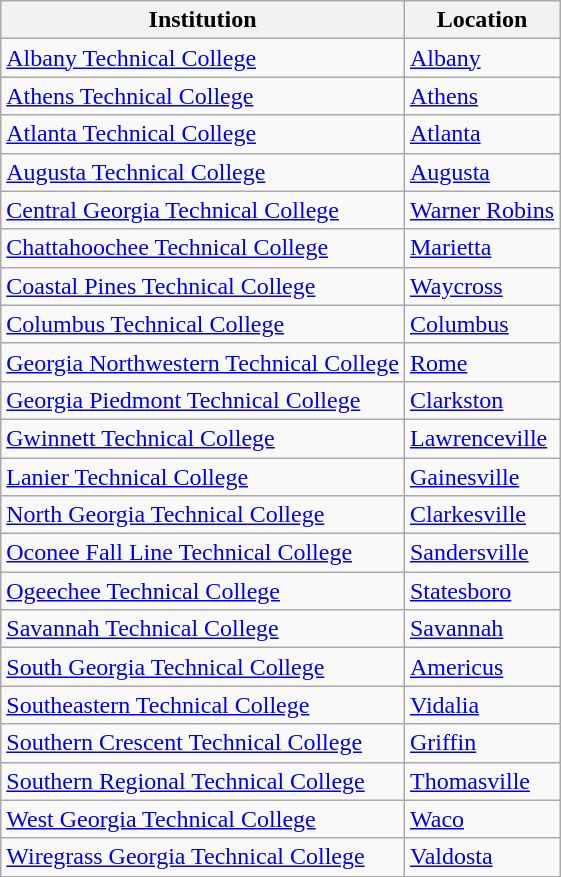<table class="wikitable">
<tr>
<th>Institution</th>
<th>Location</th>
</tr>
<tr>
<td><a href='#'>Albany Technical College</a></td>
<td><a href='#'>Albany</a></td>
</tr>
<tr>
<td><a href='#'>Athens Technical College</a></td>
<td><a href='#'>Athens</a></td>
</tr>
<tr>
<td><a href='#'>Atlanta Technical College</a></td>
<td><a href='#'>Atlanta</a></td>
</tr>
<tr>
<td><a href='#'>Augusta Technical College</a></td>
<td><a href='#'>Augusta</a></td>
</tr>
<tr>
<td><a href='#'>Central Georgia Technical College</a></td>
<td><a href='#'>Warner Robins</a></td>
</tr>
<tr>
<td><a href='#'>Chattahoochee Technical College</a></td>
<td><a href='#'>Marietta</a></td>
</tr>
<tr>
<td><a href='#'>Coastal Pines Technical College</a></td>
<td><a href='#'>Waycross</a></td>
</tr>
<tr>
<td><a href='#'>Columbus Technical College</a></td>
<td><a href='#'>Columbus</a></td>
</tr>
<tr>
<td><a href='#'>Georgia Northwestern Technical College</a></td>
<td><a href='#'>Rome</a></td>
</tr>
<tr>
<td><a href='#'>Georgia Piedmont Technical College</a></td>
<td><a href='#'>Clarkston</a></td>
</tr>
<tr>
<td><a href='#'>Gwinnett Technical College</a></td>
<td><a href='#'>Lawrenceville</a></td>
</tr>
<tr>
<td><a href='#'>Lanier Technical College</a></td>
<td><a href='#'>Gainesville</a></td>
</tr>
<tr>
<td><a href='#'>North Georgia Technical College</a></td>
<td><a href='#'>Clarkesville</a></td>
</tr>
<tr>
<td><a href='#'>Oconee Fall Line Technical College</a></td>
<td><a href='#'>Sandersville</a></td>
</tr>
<tr>
<td><a href='#'>Ogeechee Technical College</a></td>
<td><a href='#'>Statesboro</a></td>
</tr>
<tr>
<td><a href='#'>Savannah Technical College</a></td>
<td><a href='#'>Savannah</a></td>
</tr>
<tr>
<td><a href='#'>South Georgia Technical College</a></td>
<td><a href='#'>Americus</a></td>
</tr>
<tr>
<td><a href='#'>Southeastern Technical College</a></td>
<td><a href='#'>Vidalia</a></td>
</tr>
<tr>
<td><a href='#'>Southern Crescent Technical College</a></td>
<td><a href='#'>Griffin</a></td>
</tr>
<tr>
<td><a href='#'>Southern Regional Technical College</a></td>
<td><a href='#'>Thomasville</a></td>
</tr>
<tr>
<td><a href='#'>West Georgia Technical College</a></td>
<td><a href='#'>Waco</a></td>
</tr>
<tr>
<td><a href='#'>Wiregrass Georgia Technical College</a></td>
<td><a href='#'>Valdosta</a></td>
</tr>
</table>
